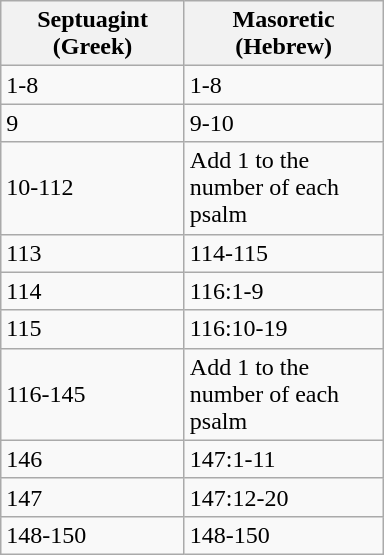<table class="wikitable" align="center">
<tr>
<th width="115">Septuagint (Greek)</th>
<th width="125">Masoretic<br>(Hebrew)</th>
</tr>
<tr>
<td>1-8</td>
<td>1-8</td>
</tr>
<tr>
<td>9</td>
<td>9-10</td>
</tr>
<tr>
<td>10-112</td>
<td>Add 1 to the number of each psalm</td>
</tr>
<tr>
<td>113</td>
<td>114-115</td>
</tr>
<tr>
<td>114</td>
<td>116:1-9</td>
</tr>
<tr>
<td>115</td>
<td>116:10-19</td>
</tr>
<tr>
<td>116-145</td>
<td>Add 1 to the number of each psalm</td>
</tr>
<tr>
<td>146</td>
<td>147:1-11</td>
</tr>
<tr>
<td>147</td>
<td>147:12-20</td>
</tr>
<tr>
<td>148-150</td>
<td>148-150</td>
</tr>
</table>
